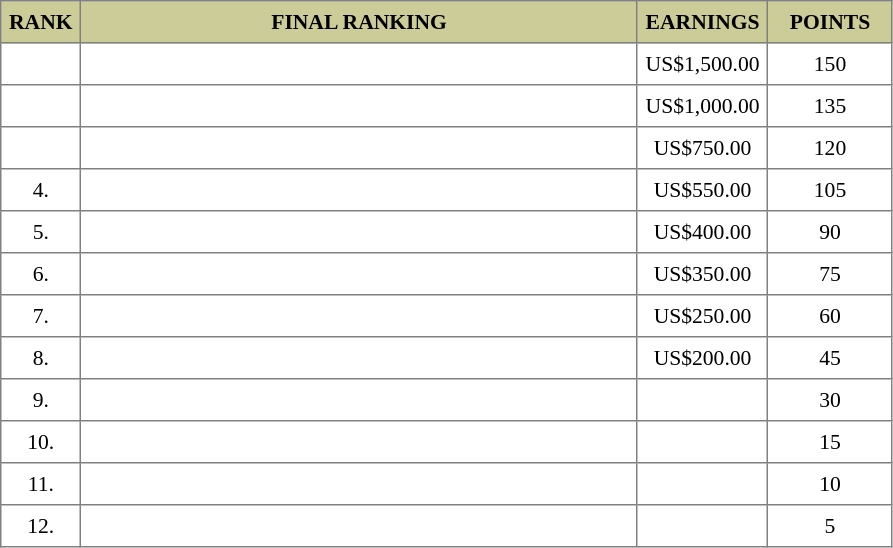<table border="1" cellspacing="2" cellpadding="5" style="border-collapse: collapse; font-size: 90%;">
<tr bgcolor="CCCC99">
<th>RANK</th>
<th style="width: 25em">FINAL RANKING</th>
<th style="width: 5em">EARNINGS</th>
<th style="width: 5em">POINTS</th>
</tr>
<tr>
<td align="center"></td>
<td></td>
<td align="center">US$1,500.00</td>
<td align="center">150</td>
</tr>
<tr>
<td align="center"></td>
<td></td>
<td align="center">US$1,000.00</td>
<td align="center">135</td>
</tr>
<tr>
<td align="center"></td>
<td></td>
<td align="center">US$750.00</td>
<td align="center">120</td>
</tr>
<tr>
<td align="center">4.</td>
<td></td>
<td align="center">US$550.00</td>
<td align="center">105</td>
</tr>
<tr>
<td align="center">5.</td>
<td></td>
<td align="center">US$400.00</td>
<td align="center">90</td>
</tr>
<tr>
<td align="center">6.</td>
<td></td>
<td align="center">US$350.00</td>
<td align="center">75</td>
</tr>
<tr>
<td align="center">7.</td>
<td></td>
<td align="center">US$250.00</td>
<td align="center">60</td>
</tr>
<tr>
<td align="center">8.</td>
<td></td>
<td align="center">US$200.00</td>
<td align="center">45</td>
</tr>
<tr>
<td align="center">9.</td>
<td></td>
<td align="center"></td>
<td align="center">30</td>
</tr>
<tr>
<td align="center">10.</td>
<td></td>
<td align="center"></td>
<td align="center">15</td>
</tr>
<tr>
<td align="center">11.</td>
<td></td>
<td align="center"></td>
<td align="center">10</td>
</tr>
<tr>
<td align="center">12.</td>
<td></td>
<td align="center"></td>
<td align="center">5</td>
</tr>
</table>
